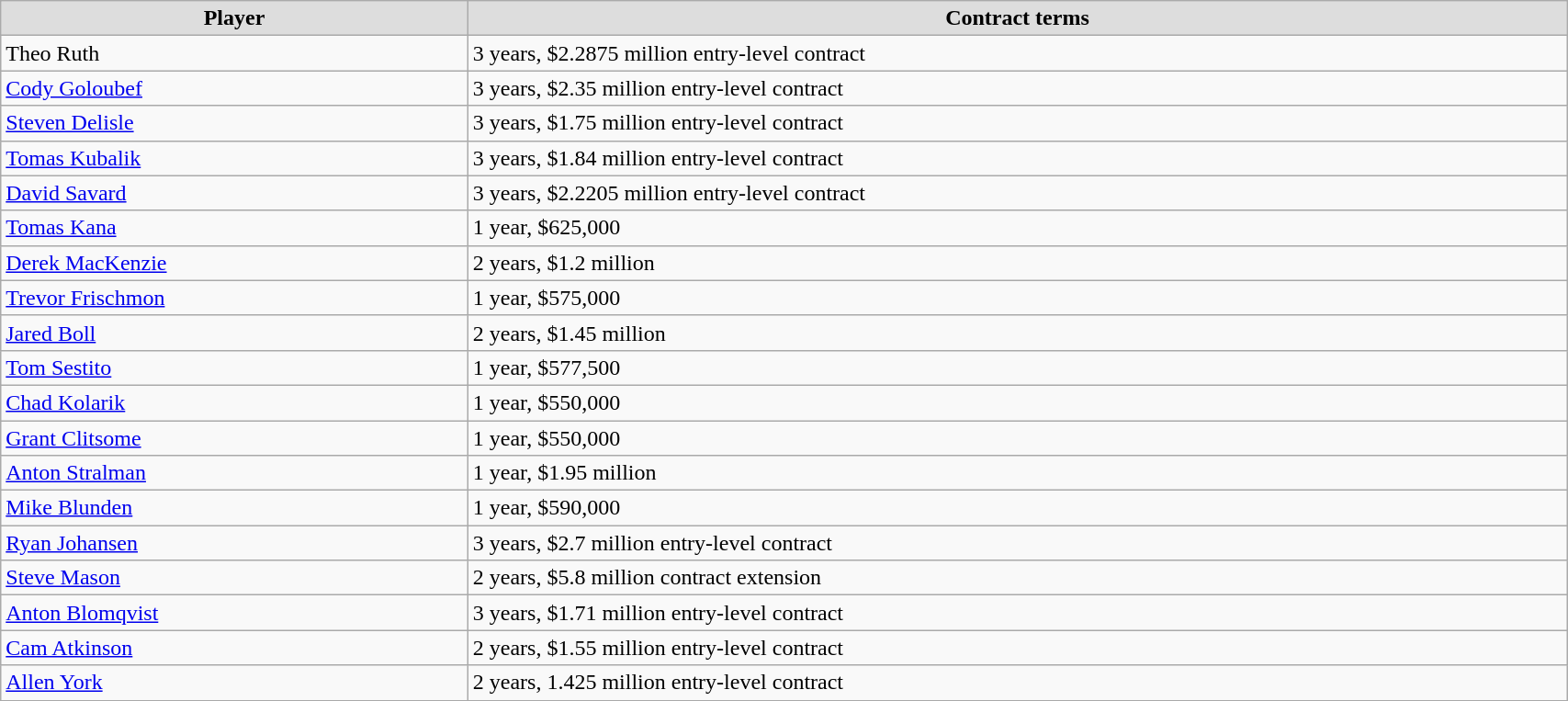<table class="wikitable" width=90%>
<tr align="center" bgcolor="#dddddd">
<td><strong>Player</strong></td>
<td><strong>Contract terms</strong></td>
</tr>
<tr>
<td>Theo Ruth</td>
<td>3 years, $2.2875 million entry-level contract</td>
</tr>
<tr>
<td><a href='#'>Cody Goloubef</a></td>
<td>3 years, $2.35 million entry-level contract</td>
</tr>
<tr>
<td><a href='#'>Steven Delisle</a></td>
<td>3 years, $1.75 million entry-level contract</td>
</tr>
<tr>
<td><a href='#'>Tomas Kubalik</a></td>
<td>3 years, $1.84 million entry-level contract</td>
</tr>
<tr>
<td><a href='#'>David Savard</a></td>
<td>3 years, $2.2205 million entry-level contract</td>
</tr>
<tr>
<td><a href='#'>Tomas Kana</a></td>
<td>1 year, $625,000</td>
</tr>
<tr>
<td><a href='#'>Derek MacKenzie</a></td>
<td>2 years, $1.2 million</td>
</tr>
<tr>
<td><a href='#'>Trevor Frischmon</a></td>
<td>1 year, $575,000</td>
</tr>
<tr>
<td><a href='#'>Jared Boll</a></td>
<td>2 years, $1.45 million</td>
</tr>
<tr>
<td><a href='#'>Tom Sestito</a></td>
<td>1 year, $577,500</td>
</tr>
<tr>
<td><a href='#'>Chad Kolarik</a></td>
<td>1 year, $550,000</td>
</tr>
<tr>
<td><a href='#'>Grant Clitsome</a></td>
<td>1 year, $550,000</td>
</tr>
<tr>
<td><a href='#'>Anton Stralman</a></td>
<td>1 year, $1.95 million</td>
</tr>
<tr>
<td><a href='#'>Mike Blunden</a></td>
<td>1 year, $590,000</td>
</tr>
<tr>
<td><a href='#'>Ryan Johansen</a></td>
<td>3 years, $2.7 million entry-level contract</td>
</tr>
<tr>
<td><a href='#'>Steve Mason</a></td>
<td>2 years, $5.8 million contract extension</td>
</tr>
<tr>
<td><a href='#'>Anton Blomqvist</a></td>
<td>3 years, $1.71 million entry-level contract</td>
</tr>
<tr>
<td><a href='#'>Cam Atkinson</a></td>
<td>2 years, $1.55 million entry-level contract</td>
</tr>
<tr>
<td><a href='#'>Allen York</a></td>
<td>2 years, 1.425 million entry-level contract</td>
</tr>
<tr>
</tr>
</table>
